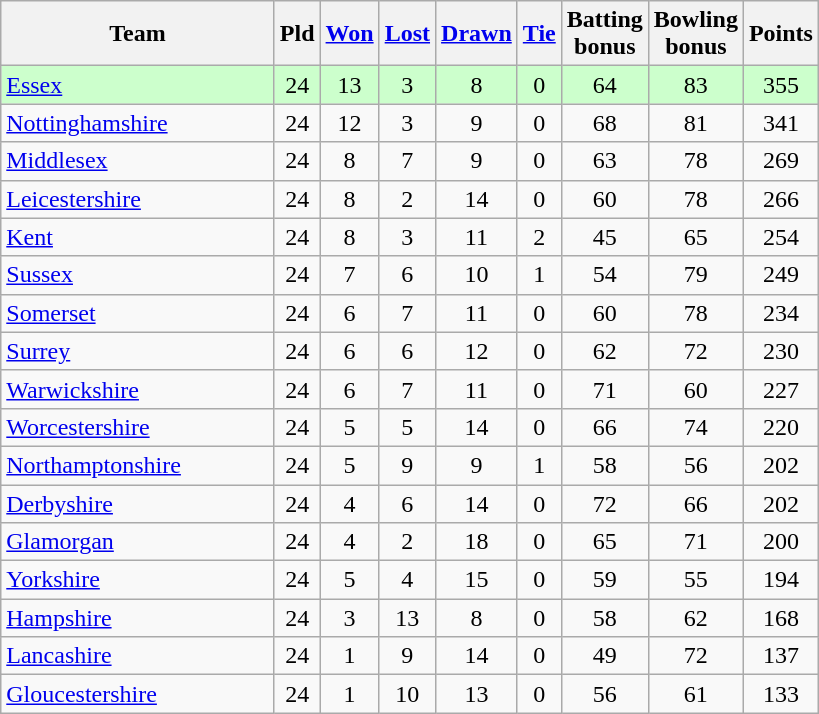<table class="wikitable" style="text-align:center;">
<tr>
<th width=175>Team</th>
<th width=20 abbr="Played">Pld</th>
<th width=20 abbr="Won"><a href='#'>Won</a></th>
<th width=20 abbr="Lost"><a href='#'>Lost</a></th>
<th width=20 abbr="Drawn"><a href='#'>Drawn</a></th>
<th width=20 abbr="Tie"><a href='#'>Tie</a></th>
<th width=20 abbr="Bonus points">Batting bonus</th>
<th width=20 abbr="Bonus points">Bowling bonus</th>
<th width=20 abbr="Points">Points</th>
</tr>
<tr style="background:#ccffcc;">
<td style="text-align:left;"><a href='#'>Essex</a></td>
<td>24</td>
<td>13</td>
<td>3</td>
<td>8</td>
<td>0</td>
<td>64</td>
<td>83</td>
<td>355</td>
</tr>
<tr>
<td style="text-align:left;"><a href='#'>Nottinghamshire</a></td>
<td>24</td>
<td>12</td>
<td>3</td>
<td>9</td>
<td>0</td>
<td>68</td>
<td>81</td>
<td>341</td>
</tr>
<tr>
<td style="text-align:left;"><a href='#'>Middlesex</a></td>
<td>24</td>
<td>8</td>
<td>7</td>
<td>9</td>
<td>0</td>
<td>63</td>
<td>78</td>
<td>269</td>
</tr>
<tr>
<td style="text-align:left;"><a href='#'>Leicestershire</a></td>
<td>24</td>
<td>8</td>
<td>2</td>
<td>14</td>
<td>0</td>
<td>60</td>
<td>78</td>
<td>266</td>
</tr>
<tr>
<td style="text-align:left;"><a href='#'>Kent</a></td>
<td>24</td>
<td>8</td>
<td>3</td>
<td>11</td>
<td>2</td>
<td>45</td>
<td>65</td>
<td>254</td>
</tr>
<tr>
<td style="text-align:left;"><a href='#'>Sussex</a></td>
<td>24</td>
<td>7</td>
<td>6</td>
<td>10</td>
<td>1</td>
<td>54</td>
<td>79</td>
<td>249</td>
</tr>
<tr>
<td style="text-align:left;"><a href='#'>Somerset</a></td>
<td>24</td>
<td>6</td>
<td>7</td>
<td>11</td>
<td>0</td>
<td>60</td>
<td>78</td>
<td>234</td>
</tr>
<tr>
<td style="text-align:left;"><a href='#'>Surrey</a></td>
<td>24</td>
<td>6</td>
<td>6</td>
<td>12</td>
<td>0</td>
<td>62</td>
<td>72</td>
<td>230</td>
</tr>
<tr>
<td style="text-align:left;"><a href='#'>Warwickshire</a></td>
<td>24</td>
<td>6</td>
<td>7</td>
<td>11</td>
<td>0</td>
<td>71</td>
<td>60</td>
<td>227</td>
</tr>
<tr>
<td style="text-align:left;"><a href='#'>Worcestershire</a></td>
<td>24</td>
<td>5</td>
<td>5</td>
<td>14</td>
<td>0</td>
<td>66</td>
<td>74</td>
<td>220</td>
</tr>
<tr>
<td style="text-align:left;"><a href='#'>Northamptonshire</a></td>
<td>24</td>
<td>5</td>
<td>9</td>
<td>9</td>
<td>1</td>
<td>58</td>
<td>56</td>
<td>202</td>
</tr>
<tr>
<td style="text-align:left;"><a href='#'>Derbyshire</a></td>
<td>24</td>
<td>4</td>
<td>6</td>
<td>14</td>
<td>0</td>
<td>72</td>
<td>66</td>
<td>202</td>
</tr>
<tr>
<td style="text-align:left;"><a href='#'>Glamorgan</a></td>
<td>24</td>
<td>4</td>
<td>2</td>
<td>18</td>
<td>0</td>
<td>65</td>
<td>71</td>
<td>200</td>
</tr>
<tr>
<td style="text-align:left;"><a href='#'>Yorkshire</a></td>
<td>24</td>
<td>5</td>
<td>4</td>
<td>15</td>
<td>0</td>
<td>59</td>
<td>55</td>
<td>194</td>
</tr>
<tr>
<td style="text-align:left;"><a href='#'>Hampshire</a></td>
<td>24</td>
<td>3</td>
<td>13</td>
<td>8</td>
<td>0</td>
<td>58</td>
<td>62</td>
<td>168</td>
</tr>
<tr>
<td style="text-align:left;"><a href='#'>Lancashire</a></td>
<td>24</td>
<td>1</td>
<td>9</td>
<td>14</td>
<td>0</td>
<td>49</td>
<td>72</td>
<td>137</td>
</tr>
<tr>
<td style="text-align:left;"><a href='#'>Gloucestershire</a></td>
<td>24</td>
<td>1</td>
<td>10</td>
<td>13</td>
<td>0</td>
<td>56</td>
<td>61</td>
<td>133</td>
</tr>
</table>
